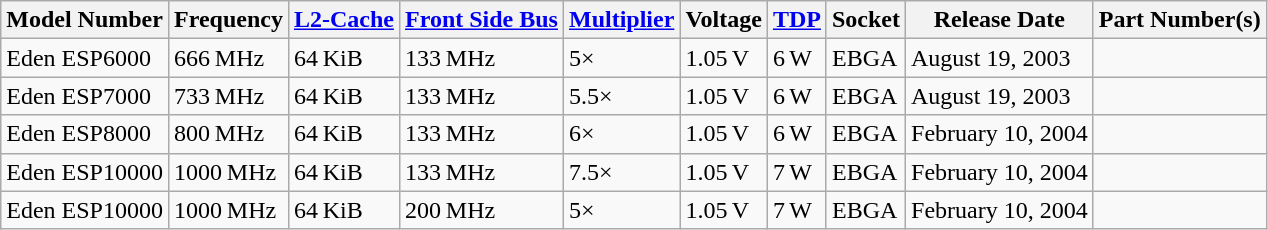<table class="wikitable">
<tr>
<th>Model Number</th>
<th>Frequency</th>
<th><a href='#'>L2-Cache</a></th>
<th><a href='#'>Front Side Bus</a></th>
<th><a href='#'>Multiplier</a></th>
<th>Voltage</th>
<th><a href='#'>TDP</a></th>
<th>Socket</th>
<th>Release Date</th>
<th>Part Number(s)</th>
</tr>
<tr>
<td>Eden ESP6000</td>
<td>666 MHz</td>
<td>64 KiB</td>
<td>133 MHz</td>
<td>5×</td>
<td>1.05 V</td>
<td>6 W</td>
<td>EBGA</td>
<td>August 19, 2003</td>
<td></td>
</tr>
<tr>
<td>Eden ESP7000</td>
<td>733 MHz</td>
<td>64 KiB</td>
<td>133 MHz</td>
<td>5.5×</td>
<td>1.05 V</td>
<td>6 W</td>
<td>EBGA</td>
<td>August 19, 2003</td>
<td></td>
</tr>
<tr>
<td>Eden ESP8000</td>
<td>800 MHz</td>
<td>64 KiB</td>
<td>133 MHz</td>
<td>6×</td>
<td>1.05 V</td>
<td>6 W</td>
<td>EBGA</td>
<td>February 10, 2004</td>
<td></td>
</tr>
<tr>
<td>Eden ESP10000</td>
<td>1000 MHz</td>
<td>64 KiB</td>
<td>133 MHz</td>
<td>7.5×</td>
<td>1.05 V</td>
<td>7 W</td>
<td>EBGA</td>
<td>February 10, 2004</td>
<td></td>
</tr>
<tr>
<td>Eden ESP10000</td>
<td>1000 MHz</td>
<td>64 KiB</td>
<td>200 MHz</td>
<td>5×</td>
<td>1.05 V</td>
<td>7 W</td>
<td>EBGA</td>
<td>February 10, 2004</td>
<td></td>
</tr>
</table>
